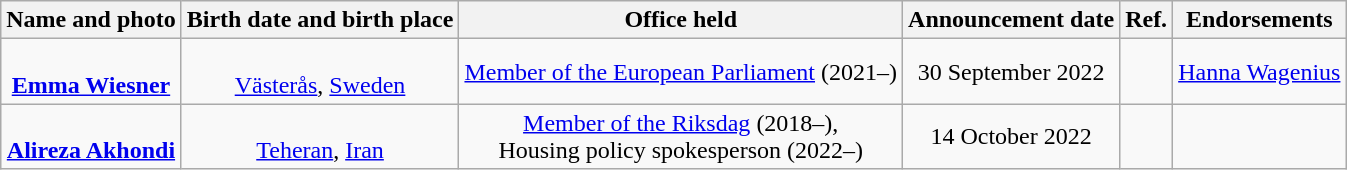<table class="wikitable sortable" style="text-align:center;">
<tr>
<th>Name and photo</th>
<th>Birth date and birth place</th>
<th class="unsortable">Office held</th>
<th>Announcement date</th>
<th class="unsortable">Ref.</th>
<th class="unsortable">Endorsements</th>
</tr>
<tr>
<td><br><strong><a href='#'>Emma Wiesner</a></strong></td>
<td><br> <a href='#'>Västerås</a>, <a href='#'>Sweden</a></td>
<td><a href='#'>Member of the European Parliament</a> (2021–)</td>
<td>30 September 2022</td>
<td></td>
<td><a href='#'>Hanna Wagenius</a></td>
</tr>
<tr>
<td><br><strong><a href='#'>Alireza Akhondi</a></strong></td>
<td><br> <a href='#'>Teheran</a>, <a href='#'>Iran</a></td>
<td><a href='#'>Member of the Riksdag</a> (2018–),<br> Housing policy spokesperson (2022–)</td>
<td>14 October 2022</td>
<td></td>
<td></td>
</tr>
</table>
